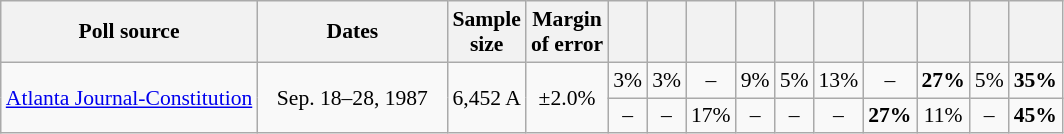<table class="wikitable" style="font-size:90%;text-align:center;">
<tr>
<th>Poll source</th>
<th style="width:120px;">Dates</th>
<th>Sample<br>size</th>
<th>Margin<br>of error</th>
<th></th>
<th></th>
<th></th>
<th></th>
<th></th>
<th></th>
<th></th>
<th></th>
<th></th>
<th></th>
</tr>
<tr>
<td rowspan="2"><a href='#'>Atlanta Journal-Constitution</a></td>
<td rowspan="2">Sep. 18–28, 1987</td>
<td rowspan="2">6,452 A</td>
<td rowspan="2">±2.0%</td>
<td>3%</td>
<td>3%</td>
<td>–</td>
<td>9%</td>
<td>5%</td>
<td>13%</td>
<td>–</td>
<td><strong>27%</strong></td>
<td>5%</td>
<td><strong>35%</strong></td>
</tr>
<tr>
<td>–</td>
<td>–</td>
<td>17%</td>
<td>–</td>
<td>–</td>
<td>–</td>
<td><strong>27%</strong></td>
<td>11%</td>
<td>–</td>
<td><strong>45%</strong></td>
</tr>
</table>
